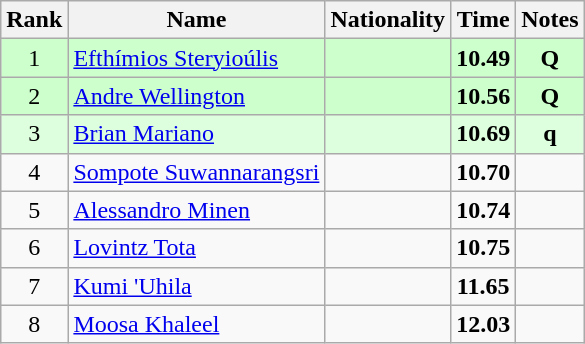<table class="wikitable sortable" style="text-align:center">
<tr>
<th>Rank</th>
<th>Name</th>
<th>Nationality</th>
<th>Time</th>
<th>Notes</th>
</tr>
<tr bgcolor=ccffcc>
<td>1</td>
<td align=left><a href='#'>Efthímios Steryioúlis</a></td>
<td align=left></td>
<td><strong>10.49</strong></td>
<td><strong>Q</strong></td>
</tr>
<tr bgcolor=ccffcc>
<td>2</td>
<td align=left><a href='#'>Andre Wellington</a></td>
<td align=left></td>
<td><strong>10.56</strong></td>
<td><strong>Q</strong></td>
</tr>
<tr bgcolor=ddffdd>
<td>3</td>
<td align=left><a href='#'>Brian Mariano</a></td>
<td align=left></td>
<td><strong>10.69</strong></td>
<td><strong>q</strong></td>
</tr>
<tr>
<td>4</td>
<td align=left><a href='#'>Sompote Suwannarangsri</a></td>
<td align=left></td>
<td><strong>10.70</strong></td>
<td></td>
</tr>
<tr>
<td>5</td>
<td align=left><a href='#'>Alessandro Minen</a></td>
<td align=left></td>
<td><strong>10.74</strong></td>
<td></td>
</tr>
<tr>
<td>6</td>
<td align=left><a href='#'>Lovintz Tota</a></td>
<td align=left></td>
<td><strong>10.75</strong></td>
<td></td>
</tr>
<tr>
<td>7</td>
<td align=left><a href='#'>Kumi 'Uhila</a></td>
<td align=left></td>
<td><strong>11.65</strong></td>
<td></td>
</tr>
<tr>
<td>8</td>
<td align=left><a href='#'>Moosa Khaleel</a></td>
<td align=left></td>
<td><strong>12.03</strong></td>
<td></td>
</tr>
</table>
